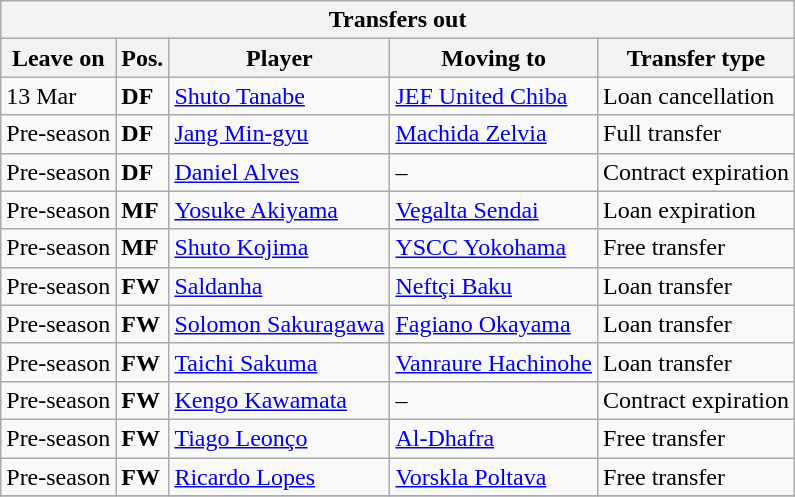<table class="wikitable sortable" style=“text-align:left;>
<tr>
<th colspan="5">Transfers out</th>
</tr>
<tr>
<th>Leave on</th>
<th>Pos.</th>
<th>Player</th>
<th>Moving to</th>
<th>Transfer type</th>
</tr>
<tr>
<td>13 Mar</td>
<td><strong>DF</strong></td>
<td> <a href='#'>Shuto Tanabe</a></td>
<td> <a href='#'>JEF United Chiba</a></td>
<td>Loan cancellation</td>
</tr>
<tr>
<td>Pre-season</td>
<td><strong>DF</strong></td>
<td> <a href='#'>Jang Min-gyu</a></td>
<td> <a href='#'>Machida Zelvia</a></td>
<td>Full transfer</td>
</tr>
<tr>
<td>Pre-season</td>
<td><strong>DF</strong></td>
<td> <a href='#'>Daniel Alves</a></td>
<td>–</td>
<td>Contract expiration</td>
</tr>
<tr>
<td>Pre-season</td>
<td><strong>MF</strong></td>
<td> <a href='#'>Yosuke Akiyama</a></td>
<td> <a href='#'>Vegalta Sendai</a></td>
<td>Loan expiration</td>
</tr>
<tr>
<td>Pre-season</td>
<td><strong>MF</strong></td>
<td> <a href='#'>Shuto Kojima</a></td>
<td> <a href='#'>YSCC Yokohama</a></td>
<td>Free transfer</td>
</tr>
<tr>
<td>Pre-season</td>
<td><strong>FW</strong></td>
<td> <a href='#'>Saldanha</a></td>
<td> <a href='#'>Neftçi Baku</a></td>
<td>Loan transfer</td>
</tr>
<tr>
<td>Pre-season</td>
<td><strong>FW</strong></td>
<td> <a href='#'>Solomon Sakuragawa</a></td>
<td> <a href='#'>Fagiano Okayama</a></td>
<td>Loan transfer</td>
</tr>
<tr>
<td>Pre-season</td>
<td><strong>FW</strong></td>
<td> <a href='#'>Taichi Sakuma</a></td>
<td> <a href='#'>Vanraure Hachinohe</a></td>
<td>Loan transfer</td>
</tr>
<tr>
<td>Pre-season</td>
<td><strong>FW</strong></td>
<td> <a href='#'>Kengo Kawamata</a></td>
<td>–</td>
<td>Contract expiration</td>
</tr>
<tr>
<td>Pre-season</td>
<td><strong>FW</strong></td>
<td> <a href='#'>Tiago Leonço</a></td>
<td> <a href='#'>Al-Dhafra</a></td>
<td>Free transfer</td>
</tr>
<tr>
<td>Pre-season</td>
<td><strong>FW</strong></td>
<td> <a href='#'>Ricardo Lopes</a></td>
<td> <a href='#'>Vorskla Poltava</a></td>
<td>Free transfer</td>
</tr>
<tr>
</tr>
</table>
